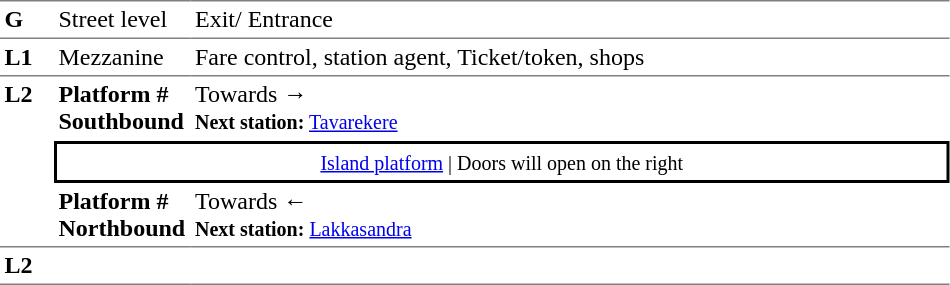<table table border=0 cellspacing=0 cellpadding=3>
<tr>
<td style="border-top:solid 1px gray;border-bottom:solid 1px gray;" width=30 valign=top><strong>G</strong></td>
<td style="border-top:solid 1px gray;border-bottom:solid 1px gray;" width=85 valign=top>Street level</td>
<td style="border-top:solid 1px gray;border-bottom:solid 1px gray;" width=500 valign=top>Exit/ Entrance</td>
</tr>
<tr>
<td style="border-bottom:solid 1px gray;"><strong>L1</strong></td>
<td style="border-bottom:solid 1px gray;">Mezzanine</td>
<td style="border-bottom:solid 1px gray;">Fare control, station agent, Ticket/token, shops</td>
</tr>
<tr>
<td style="border-bottom:solid 1px gray;" width=30 rowspan=3 valign=top><strong>L2</strong></td>
<td style="border-bottom:solid 1px white;" width=85><span><strong>Platform #</strong><br><strong>Southbound</strong></span></td>
<td style="border-bottom:solid 1px white;" width=500>Towards → <br><small><strong>Next station:</strong> <a href='#'>Tavarekere</a></small></td>
</tr>
<tr>
<td style="border-top:solid 2px black;border-right:solid 2px black;border-left:solid 2px black;border-bottom:solid 2px black;text-align:center;" colspan=2><small><a href='#'>Island platform</a> | Doors will open on the right </small></td>
</tr>
<tr>
<td style="border-bottom:solid 1px gray;" width=85><span><strong>Platform #</strong><br><strong>Northbound</strong></span></td>
<td style="border-bottom:solid 1px gray;" width="500">Towards ← <br><small><strong>Next station:</strong> <a href='#'>Lakkasandra</a></small></td>
</tr>
<tr>
<td style="border-bottom:solid 1px gray;" width=30 rowspan=2 valign=top><strong>L2</strong></td>
<td style="border-bottom:solid 1px gray;" width=85></td>
<td style="border-bottom:solid 1px gray;" width=500></td>
</tr>
</table>
